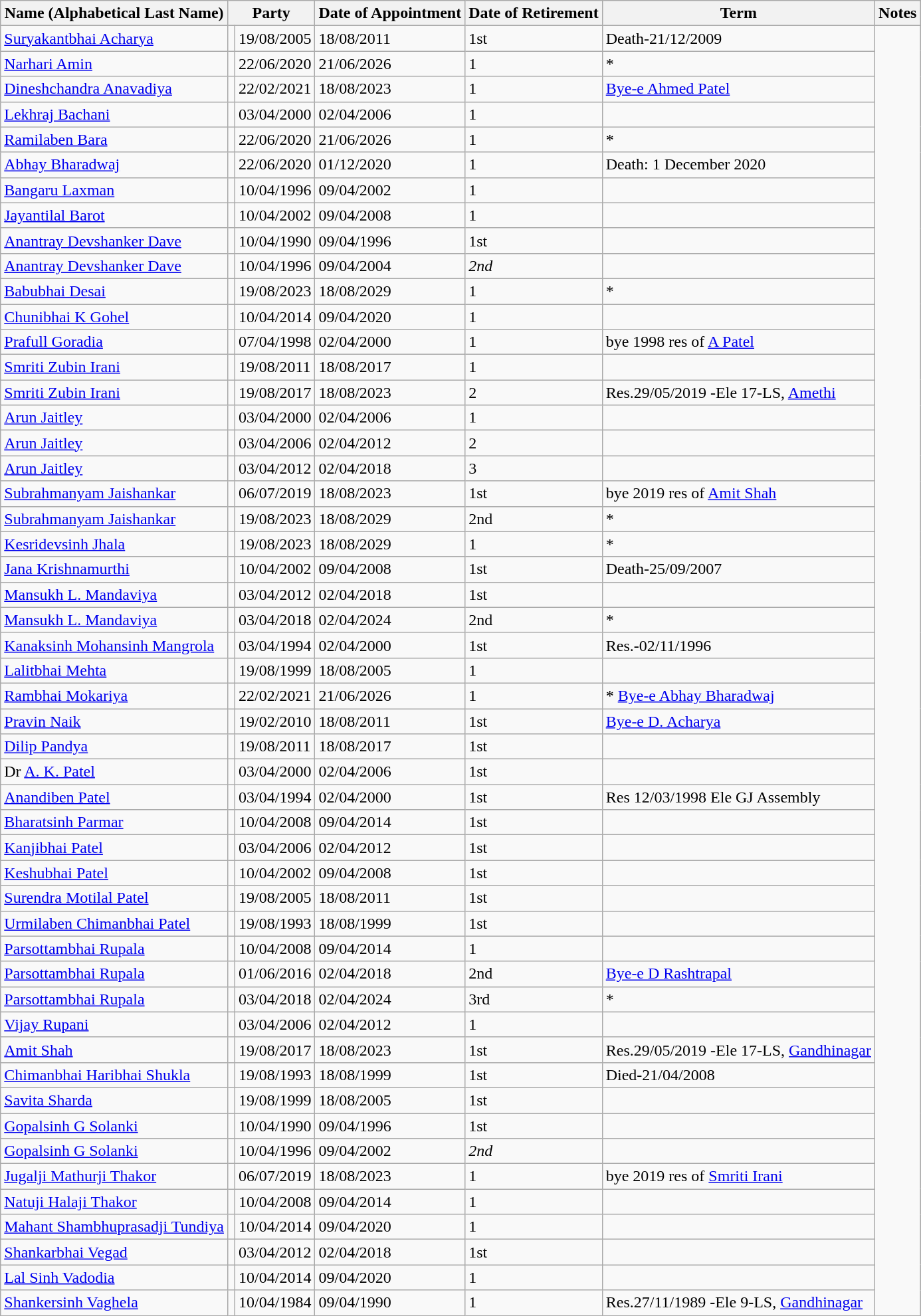<table class="wikitable sortable">
<tr>
<th>Name (Alphabetical Last Name)</th>
<th colspan=2>Party</th>
<th>Date of Appointment</th>
<th>Date of Retirement</th>
<th>Term</th>
<th>Notes</th>
</tr>
<tr>
<td><a href='#'>Suryakantbhai Acharya</a></td>
<td></td>
<td>19/08/2005</td>
<td>18/08/2011</td>
<td>1st</td>
<td>Death-21/12/2009</td>
</tr>
<tr>
<td><a href='#'>Narhari Amin</a></td>
<td></td>
<td>22/06/2020</td>
<td>21/06/2026</td>
<td>1</td>
<td>*</td>
</tr>
<tr>
<td><a href='#'>Dineshchandra Anavadiya</a></td>
<td></td>
<td>22/02/2021</td>
<td>18/08/2023</td>
<td>1</td>
<td><a href='#'>Bye-e Ahmed Patel</a></td>
</tr>
<tr>
<td><a href='#'>Lekhraj Bachani</a></td>
<td></td>
<td>03/04/2000</td>
<td>02/04/2006</td>
<td>1</td>
<td></td>
</tr>
<tr>
<td><a href='#'>Ramilaben Bara</a></td>
<td></td>
<td>22/06/2020</td>
<td>21/06/2026</td>
<td>1</td>
<td>*</td>
</tr>
<tr>
<td><a href='#'>Abhay Bharadwaj</a></td>
<td></td>
<td>22/06/2020</td>
<td>01/12/2020</td>
<td>1</td>
<td>Death: 1 December 2020</td>
</tr>
<tr>
<td><a href='#'>Bangaru Laxman</a></td>
<td></td>
<td>10/04/1996</td>
<td>09/04/2002</td>
<td>1</td>
<td></td>
</tr>
<tr>
<td><a href='#'>Jayantilal Barot</a></td>
<td></td>
<td>10/04/2002</td>
<td>09/04/2008</td>
<td>1</td>
<td></td>
</tr>
<tr>
<td><a href='#'>Anantray Devshanker Dave</a></td>
<td></td>
<td>10/04/1990</td>
<td>09/04/1996</td>
<td>1st</td>
<td></td>
</tr>
<tr>
<td><a href='#'>Anantray Devshanker Dave</a></td>
<td></td>
<td>10/04/1996</td>
<td>09/04/2004</td>
<td><em>2nd</em></td>
<td></td>
</tr>
<tr>
<td><a href='#'>Babubhai Desai</a></td>
<td></td>
<td>19/08/2023</td>
<td>18/08/2029</td>
<td>1</td>
<td>*</td>
</tr>
<tr>
<td><a href='#'>Chunibhai K Gohel</a></td>
<td></td>
<td>10/04/2014</td>
<td>09/04/2020</td>
<td>1</td>
<td></td>
</tr>
<tr>
<td><a href='#'>Prafull Goradia</a></td>
<td></td>
<td>07/04/1998</td>
<td>02/04/2000</td>
<td>1</td>
<td>bye 1998 res of <a href='#'>A Patel</a></td>
</tr>
<tr>
<td><a href='#'>Smriti Zubin Irani</a></td>
<td></td>
<td>19/08/2011</td>
<td>18/08/2017</td>
<td>1</td>
<td></td>
</tr>
<tr>
<td><a href='#'>Smriti Zubin Irani</a></td>
<td></td>
<td>19/08/2017</td>
<td>18/08/2023</td>
<td>2</td>
<td>Res.29/05/2019 -Ele 17-LS, <a href='#'>Amethi</a></td>
</tr>
<tr>
<td><a href='#'>Arun Jaitley</a></td>
<td></td>
<td>03/04/2000</td>
<td>02/04/2006</td>
<td>1</td>
<td></td>
</tr>
<tr>
<td><a href='#'>Arun Jaitley</a></td>
<td></td>
<td>03/04/2006</td>
<td>02/04/2012</td>
<td>2</td>
<td></td>
</tr>
<tr>
<td><a href='#'>Arun Jaitley</a></td>
<td></td>
<td>03/04/2012</td>
<td>02/04/2018</td>
<td>3</td>
<td></td>
</tr>
<tr>
<td><a href='#'>Subrahmanyam Jaishankar</a></td>
<td></td>
<td>06/07/2019</td>
<td>18/08/2023</td>
<td>1st</td>
<td>bye 2019 res of <a href='#'>Amit Shah</a></td>
</tr>
<tr>
<td><a href='#'>Subrahmanyam Jaishankar</a></td>
<td></td>
<td>19/08/2023</td>
<td>18/08/2029</td>
<td>2nd</td>
<td>*</td>
</tr>
<tr>
<td><a href='#'>Kesridevsinh Jhala</a></td>
<td></td>
<td>19/08/2023</td>
<td>18/08/2029</td>
<td>1</td>
<td>*</td>
</tr>
<tr>
<td><a href='#'>Jana Krishnamurthi</a></td>
<td></td>
<td>10/04/2002</td>
<td>09/04/2008</td>
<td>1st</td>
<td>Death-25/09/2007</td>
</tr>
<tr>
<td><a href='#'>Mansukh L. Mandaviya</a></td>
<td></td>
<td>03/04/2012</td>
<td>02/04/2018</td>
<td>1st</td>
<td></td>
</tr>
<tr>
<td><a href='#'>Mansukh L. Mandaviya</a></td>
<td></td>
<td>03/04/2018</td>
<td>02/04/2024</td>
<td>2nd</td>
<td>*</td>
</tr>
<tr>
<td><a href='#'>Kanaksinh Mohansinh Mangrola</a></td>
<td></td>
<td>03/04/1994</td>
<td>02/04/2000</td>
<td>1st</td>
<td>Res.-02/11/1996</td>
</tr>
<tr>
<td><a href='#'>Lalitbhai Mehta</a></td>
<td></td>
<td>19/08/1999</td>
<td>18/08/2005</td>
<td>1</td>
<td></td>
</tr>
<tr>
<td><a href='#'>Rambhai Mokariya</a></td>
<td></td>
<td>22/02/2021</td>
<td>21/06/2026</td>
<td>1</td>
<td>* <a href='#'>Bye-e Abhay Bharadwaj</a></td>
</tr>
<tr>
<td><a href='#'>Pravin Naik</a></td>
<td></td>
<td>19/02/2010</td>
<td>18/08/2011</td>
<td>1st</td>
<td><a href='#'>Bye-e D. Acharya</a></td>
</tr>
<tr>
<td><a href='#'>Dilip Pandya</a></td>
<td></td>
<td>19/08/2011</td>
<td>18/08/2017</td>
<td>1st</td>
<td></td>
</tr>
<tr>
<td>Dr <a href='#'>A. K. Patel</a></td>
<td></td>
<td>03/04/2000</td>
<td>02/04/2006</td>
<td>1st</td>
<td></td>
</tr>
<tr>
<td><a href='#'>Anandiben Patel</a></td>
<td></td>
<td>03/04/1994</td>
<td>02/04/2000</td>
<td>1st</td>
<td>Res 12/03/1998 Ele GJ Assembly</td>
</tr>
<tr>
<td><a href='#'>Bharatsinh Parmar</a></td>
<td></td>
<td>10/04/2008</td>
<td>09/04/2014</td>
<td>1st</td>
<td></td>
</tr>
<tr>
<td><a href='#'>Kanjibhai Patel</a></td>
<td></td>
<td>03/04/2006</td>
<td>02/04/2012</td>
<td>1st</td>
<td></td>
</tr>
<tr>
<td><a href='#'>Keshubhai Patel</a></td>
<td></td>
<td>10/04/2002</td>
<td>09/04/2008</td>
<td>1st</td>
<td></td>
</tr>
<tr>
<td><a href='#'>Surendra Motilal Patel</a></td>
<td></td>
<td>19/08/2005</td>
<td>18/08/2011</td>
<td>1st</td>
<td></td>
</tr>
<tr>
<td><a href='#'>Urmilaben Chimanbhai Patel</a></td>
<td></td>
<td>19/08/1993</td>
<td>18/08/1999</td>
<td>1st</td>
<td></td>
</tr>
<tr>
<td><a href='#'>Parsottambhai Rupala</a></td>
<td></td>
<td>10/04/2008</td>
<td>09/04/2014</td>
<td>1</td>
<td></td>
</tr>
<tr>
<td><a href='#'>Parsottambhai Rupala</a></td>
<td></td>
<td>01/06/2016</td>
<td>02/04/2018</td>
<td>2nd</td>
<td><a href='#'>Bye-e D Rashtrapal</a></td>
</tr>
<tr>
<td><a href='#'>Parsottambhai Rupala</a></td>
<td></td>
<td>03/04/2018</td>
<td>02/04/2024</td>
<td>3rd</td>
<td>*</td>
</tr>
<tr>
<td><a href='#'>Vijay Rupani</a></td>
<td></td>
<td>03/04/2006</td>
<td>02/04/2012</td>
<td>1</td>
<td></td>
</tr>
<tr>
<td><a href='#'>Amit Shah</a></td>
<td></td>
<td>19/08/2017</td>
<td>18/08/2023</td>
<td>1st</td>
<td>Res.29/05/2019 -Ele 17-LS, <a href='#'>Gandhinagar</a></td>
</tr>
<tr>
<td><a href='#'>Chimanbhai Haribhai Shukla</a></td>
<td></td>
<td>19/08/1993</td>
<td>18/08/1999</td>
<td>1st</td>
<td>Died-21/04/2008</td>
</tr>
<tr>
<td><a href='#'>Savita Sharda</a></td>
<td></td>
<td>19/08/1999</td>
<td>18/08/2005</td>
<td>1st</td>
<td></td>
</tr>
<tr>
<td><a href='#'>Gopalsinh G Solanki</a></td>
<td></td>
<td>10/04/1990</td>
<td>09/04/1996</td>
<td>1st</td>
<td></td>
</tr>
<tr>
<td><a href='#'>Gopalsinh G Solanki</a></td>
<td></td>
<td>10/04/1996</td>
<td>09/04/2002</td>
<td><em>2nd</em></td>
<td></td>
</tr>
<tr>
<td><a href='#'>Jugalji Mathurji Thakor</a></td>
<td></td>
<td>06/07/2019</td>
<td>18/08/2023</td>
<td>1</td>
<td>bye 2019 res of <a href='#'>Smriti Irani</a></td>
</tr>
<tr>
<td><a href='#'>Natuji Halaji Thakor</a></td>
<td></td>
<td>10/04/2008</td>
<td>09/04/2014</td>
<td>1</td>
<td></td>
</tr>
<tr>
<td><a href='#'>Mahant Shambhuprasadji Tundiya</a></td>
<td></td>
<td>10/04/2014</td>
<td>09/04/2020</td>
<td>1</td>
<td></td>
</tr>
<tr>
<td><a href='#'>Shankarbhai Vegad</a></td>
<td></td>
<td>03/04/2012</td>
<td>02/04/2018</td>
<td>1st</td>
<td></td>
</tr>
<tr>
<td><a href='#'>Lal Sinh Vadodia</a></td>
<td></td>
<td>10/04/2014</td>
<td>09/04/2020</td>
<td>1</td>
<td></td>
</tr>
<tr>
<td><a href='#'>Shankersinh Vaghela</a></td>
<td></td>
<td>10/04/1984</td>
<td>09/04/1990</td>
<td>1</td>
<td>Res.27/11/1989 -Ele 9-LS, <a href='#'>Gandhinagar</a></td>
</tr>
</table>
